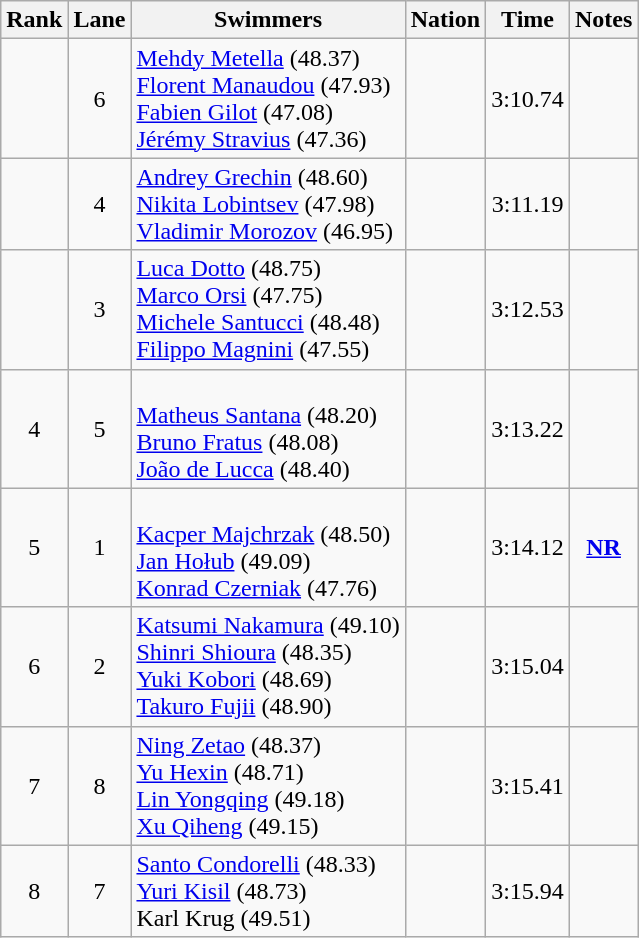<table class="wikitable sortable" style="text-align:center">
<tr>
<th>Rank</th>
<th>Lane</th>
<th>Swimmers</th>
<th>Nation</th>
<th>Time</th>
<th>Notes</th>
</tr>
<tr>
<td></td>
<td>6</td>
<td align=left><a href='#'>Mehdy Metella</a> (48.37)<br><a href='#'>Florent Manaudou</a> (47.93)<br><a href='#'>Fabien Gilot</a> (47.08)<br><a href='#'>Jérémy Stravius</a> (47.36)</td>
<td align=left></td>
<td>3:10.74</td>
<td></td>
</tr>
<tr>
<td></td>
<td>4</td>
<td align=left><a href='#'>Andrey Grechin</a> (48.60)<br><a href='#'>Nikita Lobintsev</a> (47.98)<br><a href='#'>Vladimir Morozov</a> (46.95)<br></td>
<td align=left></td>
<td>3:11.19</td>
<td></td>
</tr>
<tr>
<td></td>
<td>3</td>
<td align=left><a href='#'>Luca Dotto</a> (48.75)<br><a href='#'>Marco Orsi</a> (47.75)<br><a href='#'>Michele Santucci</a> (48.48)<br><a href='#'>Filippo Magnini</a> (47.55)</td>
<td align=left></td>
<td>3:12.53</td>
<td></td>
</tr>
<tr>
<td>4</td>
<td>5</td>
<td align=left><br><a href='#'>Matheus Santana</a> (48.20)<br><a href='#'>Bruno Fratus</a> (48.08)<br><a href='#'>João de Lucca</a> (48.40)</td>
<td align=left></td>
<td>3:13.22</td>
<td></td>
</tr>
<tr>
<td>5</td>
<td>1</td>
<td align=left><br><a href='#'>Kacper Majchrzak</a> (48.50)<br><a href='#'>Jan Hołub</a> (49.09)<br><a href='#'>Konrad Czerniak</a> (47.76)</td>
<td align=left></td>
<td>3:14.12</td>
<td><strong><a href='#'>NR</a></strong></td>
</tr>
<tr>
<td>6</td>
<td>2</td>
<td align=left><a href='#'>Katsumi Nakamura</a> (49.10)<br><a href='#'>Shinri Shioura</a> (48.35)<br><a href='#'>Yuki Kobori</a> (48.69)<br><a href='#'>Takuro Fujii</a> (48.90)</td>
<td align=left></td>
<td>3:15.04</td>
<td></td>
</tr>
<tr>
<td>7</td>
<td>8</td>
<td align=left><a href='#'>Ning Zetao</a> (48.37)<br><a href='#'>Yu Hexin</a> (48.71)<br><a href='#'>Lin Yongqing</a> (49.18)<br><a href='#'>Xu Qiheng</a> (49.15)</td>
<td align=left></td>
<td>3:15.41</td>
<td></td>
</tr>
<tr>
<td>8</td>
<td>7</td>
<td align=left><a href='#'>Santo Condorelli</a> (48.33)<br><a href='#'>Yuri Kisil</a> (48.73)<br>Karl Krug (49.51)<br></td>
<td align=left></td>
<td>3:15.94</td>
<td></td>
</tr>
</table>
